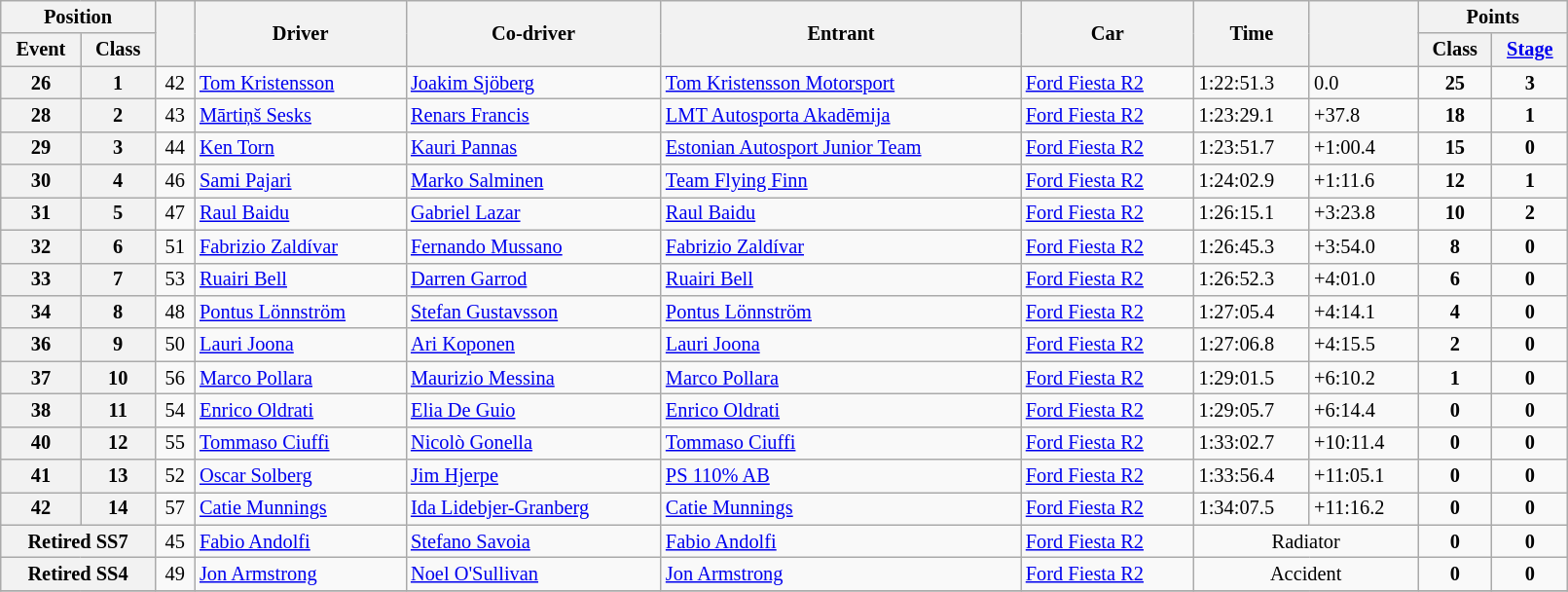<table class="wikitable" width=85% style="font-size: 85%;">
<tr>
<th colspan="2">Position</th>
<th rowspan="2"></th>
<th rowspan="2">Driver</th>
<th rowspan="2">Co-driver</th>
<th rowspan="2">Entrant</th>
<th rowspan="2">Car</th>
<th rowspan="2">Time</th>
<th rowspan="2"></th>
<th colspan="2">Points</th>
</tr>
<tr>
<th>Event</th>
<th>Class</th>
<th>Class</th>
<th><a href='#'>Stage</a></th>
</tr>
<tr>
<th>26</th>
<th>1</th>
<td align="center">42</td>
<td><a href='#'>Tom Kristensson</a></td>
<td><a href='#'>Joakim Sjöberg</a></td>
<td><a href='#'>Tom Kristensson Motorsport</a></td>
<td><a href='#'>Ford Fiesta R2</a></td>
<td>1:22:51.3</td>
<td>0.0</td>
<td align="center"><strong>25</strong></td>
<td align="center"><strong>3</strong></td>
</tr>
<tr>
<th>28</th>
<th>2</th>
<td align="center">43</td>
<td><a href='#'>Mārtiņš Sesks</a></td>
<td><a href='#'>Renars Francis</a></td>
<td nowrap><a href='#'>LMT Autosporta Akadēmija</a></td>
<td><a href='#'>Ford Fiesta R2</a></td>
<td>1:23:29.1</td>
<td>+37.8</td>
<td align="center"><strong>18</strong></td>
<td align="center"><strong>1</strong></td>
</tr>
<tr>
<th>29</th>
<th>3</th>
<td align="center">44</td>
<td><a href='#'>Ken Torn</a></td>
<td><a href='#'>Kauri Pannas</a></td>
<td nowrap><a href='#'>Estonian Autosport Junior Team</a></td>
<td><a href='#'>Ford Fiesta R2</a></td>
<td>1:23:51.7</td>
<td>+1:00.4</td>
<td align="center"><strong>15</strong></td>
<td align="center"><strong>0</strong></td>
</tr>
<tr>
<th>30</th>
<th>4</th>
<td align="center">46</td>
<td><a href='#'>Sami Pajari</a></td>
<td nowrap><a href='#'>Marko Salminen</a></td>
<td><a href='#'>Team Flying Finn</a></td>
<td><a href='#'>Ford Fiesta R2</a></td>
<td>1:24:02.9</td>
<td>+1:11.6</td>
<td align="center"><strong>12</strong></td>
<td align="center"><strong>1</strong></td>
</tr>
<tr>
<th>31</th>
<th>5</th>
<td align="center">47</td>
<td><a href='#'>Raul Baidu</a></td>
<td><a href='#'>Gabriel Lazar</a></td>
<td><a href='#'>Raul Baidu</a></td>
<td><a href='#'>Ford Fiesta R2</a></td>
<td>1:26:15.1</td>
<td>+3:23.8</td>
<td align="center"><strong>10</strong></td>
<td align="center"><strong>2</strong></td>
</tr>
<tr>
<th>32</th>
<th>6</th>
<td align="center">51</td>
<td><a href='#'>Fabrizio Zaldívar</a></td>
<td><a href='#'>Fernando Mussano</a></td>
<td><a href='#'>Fabrizio Zaldívar</a></td>
<td><a href='#'>Ford Fiesta R2</a></td>
<td>1:26:45.3</td>
<td>+3:54.0</td>
<td align="center"><strong>8</strong></td>
<td align="center"><strong>0</strong></td>
</tr>
<tr>
<th>33</th>
<th>7</th>
<td align="center">53</td>
<td><a href='#'>Ruairi Bell</a></td>
<td><a href='#'>Darren Garrod</a></td>
<td><a href='#'>Ruairi Bell</a></td>
<td><a href='#'>Ford Fiesta R2</a></td>
<td>1:26:52.3</td>
<td>+4:01.0</td>
<td align="center"><strong>6</strong></td>
<td align="center"><strong>0</strong></td>
</tr>
<tr>
<th>34</th>
<th>8</th>
<td align="center">48</td>
<td nowrap><a href='#'>Pontus Lönnström</a></td>
<td><a href='#'>Stefan Gustavsson</a></td>
<td><a href='#'>Pontus Lönnström</a></td>
<td><a href='#'>Ford Fiesta R2</a></td>
<td>1:27:05.4</td>
<td>+4:14.1</td>
<td align="center"><strong>4</strong></td>
<td align="center"><strong>0</strong></td>
</tr>
<tr>
<th>36</th>
<th>9</th>
<td align="center">50</td>
<td><a href='#'>Lauri Joona</a></td>
<td><a href='#'>Ari Koponen</a></td>
<td><a href='#'>Lauri Joona</a></td>
<td><a href='#'>Ford Fiesta R2</a></td>
<td>1:27:06.8</td>
<td>+4:15.5</td>
<td align="center"><strong>2</strong></td>
<td align="center"><strong>0</strong></td>
</tr>
<tr>
<th>37</th>
<th>10</th>
<td align="center">56</td>
<td><a href='#'>Marco Pollara</a></td>
<td><a href='#'>Maurizio Messina</a></td>
<td><a href='#'>Marco Pollara</a></td>
<td><a href='#'>Ford Fiesta R2</a></td>
<td>1:29:01.5</td>
<td>+6:10.2</td>
<td align="center"><strong>1</strong></td>
<td align="center"><strong>0</strong></td>
</tr>
<tr>
<th>38</th>
<th>11</th>
<td align="center">54</td>
<td><a href='#'>Enrico Oldrati</a></td>
<td><a href='#'>Elia De Guio</a></td>
<td><a href='#'>Enrico Oldrati</a></td>
<td><a href='#'>Ford Fiesta R2</a></td>
<td>1:29:05.7</td>
<td>+6:14.4</td>
<td align="center"><strong>0</strong></td>
<td align="center"><strong>0</strong></td>
</tr>
<tr>
<th>40</th>
<th>12</th>
<td align="center">55</td>
<td><a href='#'>Tommaso Ciuffi</a></td>
<td><a href='#'>Nicolò Gonella</a></td>
<td><a href='#'>Tommaso Ciuffi</a></td>
<td><a href='#'>Ford Fiesta R2</a></td>
<td>1:33:02.7</td>
<td>+10:11.4</td>
<td align="center"><strong>0</strong></td>
<td align="center"><strong>0</strong></td>
</tr>
<tr>
<th>41</th>
<th>13</th>
<td align="center">52</td>
<td><a href='#'>Oscar Solberg</a></td>
<td><a href='#'>Jim Hjerpe</a></td>
<td><a href='#'>PS 110% AB</a></td>
<td><a href='#'>Ford Fiesta R2</a></td>
<td>1:33:56.4</td>
<td>+11:05.1</td>
<td align="center"><strong>0</strong></td>
<td align="center"><strong>0</strong></td>
</tr>
<tr>
<th>42</th>
<th>14</th>
<td align="center">57</td>
<td><a href='#'>Catie Munnings</a></td>
<td nowrap><a href='#'>Ida Lidebjer-Granberg</a></td>
<td><a href='#'>Catie Munnings</a></td>
<td><a href='#'>Ford Fiesta R2</a></td>
<td>1:34:07.5</td>
<td>+11:16.2</td>
<td align="center"><strong>0</strong></td>
<td align="center"><strong>0</strong></td>
</tr>
<tr>
<th colspan="2">Retired SS7</th>
<td align="center">45</td>
<td><a href='#'>Fabio Andolfi</a></td>
<td nowrap><a href='#'>Stefano Savoia</a></td>
<td><a href='#'>Fabio Andolfi</a></td>
<td nowrap><a href='#'>Ford Fiesta R2</a></td>
<td align="center" colspan="2">Radiator</td>
<td align="center"><strong>0</strong></td>
<td align="center"><strong>0</strong></td>
</tr>
<tr>
<th colspan="2">Retired SS4</th>
<td align="center">49</td>
<td nowrap><a href='#'>Jon Armstrong</a></td>
<td><a href='#'>Noel O'Sullivan</a></td>
<td nowrap><a href='#'>Jon Armstrong</a></td>
<td><a href='#'>Ford Fiesta R2</a></td>
<td align="center" colspan="2">Accident</td>
<td align="center"><strong>0</strong></td>
<td align="center"><strong>0</strong></td>
</tr>
<tr>
</tr>
</table>
